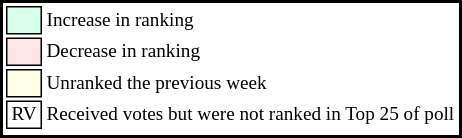<table style="border:2px solid black;font-size:80%;">
<tr>
<td style="background:#d8ffeb; width:20px; border:1px solid black;"> </td>
<td>Increase in ranking</td>
</tr>
<tr>
<td style="background:#ffe6e6; width:20px; border:1px solid black;"> </td>
<td>Decrease in ranking</td>
</tr>
<tr>
<td style="background:#ffffe6; width:20px; border:1px solid black;"> </td>
<td>Unranked the previous week</td>
</tr>
<tr>
<td align=center style="width:20px; border:1px solid black;">RV</td>
<td>Received votes but were not ranked in Top 25 of poll</td>
</tr>
<tr>
</tr>
</table>
